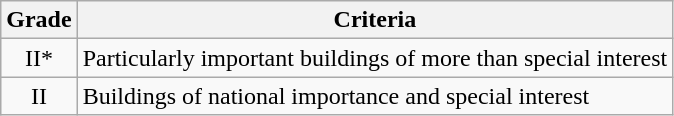<table class="wikitable">
<tr>
<th>Grade</th>
<th>Criteria</th>
</tr>
<tr>
<td align="center" >II*</td>
<td>Particularly important buildings of more than special interest</td>
</tr>
<tr>
<td align="center" >II</td>
<td>Buildings of national importance and special interest</td>
</tr>
</table>
